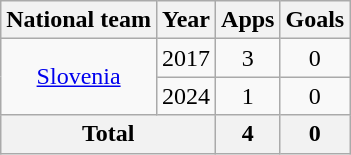<table class="wikitable" style="text-align:center">
<tr>
<th>National team</th>
<th>Year</th>
<th>Apps</th>
<th>Goals</th>
</tr>
<tr>
<td rowspan="2"><a href='#'>Slovenia</a></td>
<td>2017</td>
<td>3</td>
<td>0</td>
</tr>
<tr>
<td>2024</td>
<td>1</td>
<td>0</td>
</tr>
<tr>
<th colspan="2">Total</th>
<th>4</th>
<th>0</th>
</tr>
</table>
